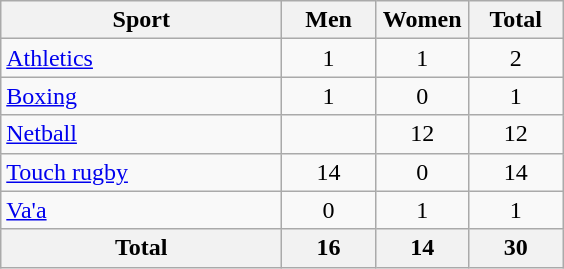<table class="wikitable sortable" style="text-align:center;">
<tr>
<th width=180>Sport</th>
<th width=55>Men</th>
<th width=55>Women</th>
<th width=55>Total</th>
</tr>
<tr>
<td align=left><a href='#'>Athletics</a></td>
<td>1</td>
<td>1</td>
<td>2</td>
</tr>
<tr>
<td align=left><a href='#'>Boxing</a></td>
<td>1</td>
<td>0</td>
<td>1</td>
</tr>
<tr>
<td align=left><a href='#'>Netball</a></td>
<td></td>
<td>12</td>
<td>12</td>
</tr>
<tr>
<td align=left><a href='#'>Touch rugby</a></td>
<td>14</td>
<td>0</td>
<td>14</td>
</tr>
<tr>
<td align=left><a href='#'>Va'a</a></td>
<td>0</td>
<td>1</td>
<td>1</td>
</tr>
<tr>
<th>Total</th>
<th>16</th>
<th>14</th>
<th>30</th>
</tr>
</table>
